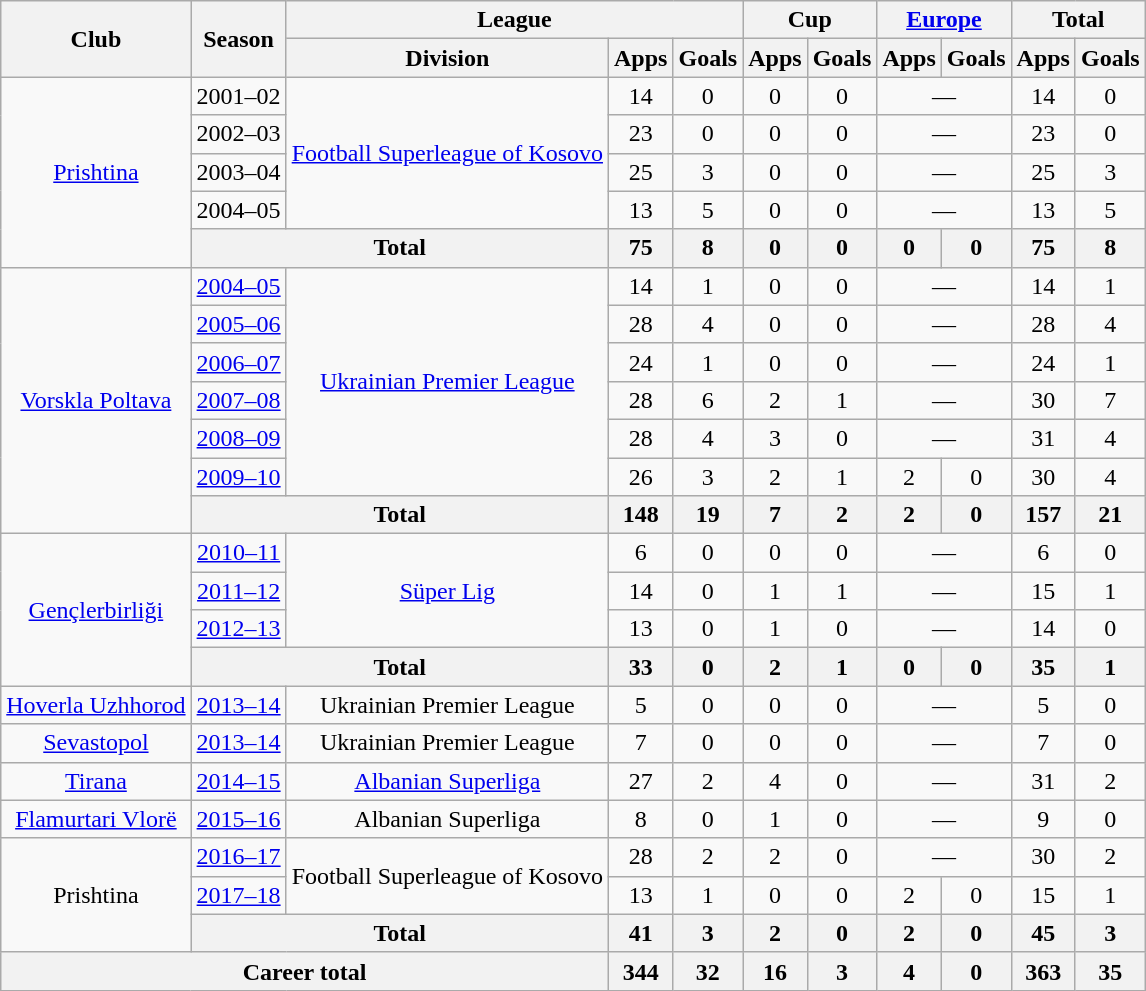<table class="wikitable" style="text-align:center">
<tr>
<th rowspan="2">Club</th>
<th rowspan="2">Season</th>
<th colspan="3">League</th>
<th colspan="2">Cup</th>
<th colspan="2"><a href='#'>Europe</a></th>
<th colspan="2">Total</th>
</tr>
<tr>
<th>Division</th>
<th>Apps</th>
<th>Goals</th>
<th>Apps</th>
<th>Goals</th>
<th>Apps</th>
<th>Goals</th>
<th>Apps</th>
<th>Goals</th>
</tr>
<tr>
<td rowspan="5"><a href='#'>Prishtina</a></td>
<td>2001–02</td>
<td rowspan="4"><a href='#'>Football Superleague of Kosovo</a></td>
<td>14</td>
<td>0</td>
<td>0</td>
<td>0</td>
<td colspan="2">—</td>
<td>14</td>
<td>0</td>
</tr>
<tr>
<td>2002–03</td>
<td>23</td>
<td>0</td>
<td>0</td>
<td>0</td>
<td colspan="2">—</td>
<td>23</td>
<td>0</td>
</tr>
<tr>
<td>2003–04</td>
<td>25</td>
<td>3</td>
<td>0</td>
<td>0</td>
<td colspan="2">—</td>
<td>25</td>
<td>3</td>
</tr>
<tr>
<td>2004–05</td>
<td>13</td>
<td>5</td>
<td>0</td>
<td>0</td>
<td colspan="2">—</td>
<td>13</td>
<td>5</td>
</tr>
<tr>
<th colspan="2">Total</th>
<th>75</th>
<th>8</th>
<th>0</th>
<th>0</th>
<th>0</th>
<th>0</th>
<th>75</th>
<th>8</th>
</tr>
<tr>
<td rowspan="7"><a href='#'>Vorskla Poltava</a></td>
<td><a href='#'>2004–05</a></td>
<td rowspan="6"><a href='#'>Ukrainian Premier League</a></td>
<td>14</td>
<td>1</td>
<td>0</td>
<td>0</td>
<td colspan="2">—</td>
<td>14</td>
<td>1</td>
</tr>
<tr>
<td><a href='#'>2005–06</a></td>
<td>28</td>
<td>4</td>
<td>0</td>
<td>0</td>
<td colspan="2">—</td>
<td>28</td>
<td>4</td>
</tr>
<tr>
<td><a href='#'>2006–07</a></td>
<td>24</td>
<td>1</td>
<td>0</td>
<td>0</td>
<td colspan="2">—</td>
<td>24</td>
<td>1</td>
</tr>
<tr>
<td><a href='#'>2007–08</a></td>
<td>28</td>
<td>6</td>
<td>2</td>
<td>1</td>
<td colspan="2">—</td>
<td>30</td>
<td>7</td>
</tr>
<tr>
<td><a href='#'>2008–09</a></td>
<td>28</td>
<td>4</td>
<td>3</td>
<td>0</td>
<td colspan="2">—</td>
<td>31</td>
<td>4</td>
</tr>
<tr>
<td><a href='#'>2009–10</a></td>
<td>26</td>
<td>3</td>
<td>2</td>
<td>1</td>
<td>2</td>
<td>0</td>
<td>30</td>
<td>4</td>
</tr>
<tr>
<th colspan="2">Total</th>
<th>148</th>
<th>19</th>
<th>7</th>
<th>2</th>
<th>2</th>
<th>0</th>
<th>157</th>
<th>21</th>
</tr>
<tr>
<td rowspan="4"><a href='#'>Gençlerbirliği</a></td>
<td><a href='#'>2010–11</a></td>
<td rowspan="3"><a href='#'>Süper Lig</a></td>
<td>6</td>
<td>0</td>
<td>0</td>
<td>0</td>
<td colspan="2">—</td>
<td>6</td>
<td>0</td>
</tr>
<tr>
<td><a href='#'>2011–12</a></td>
<td>14</td>
<td>0</td>
<td>1</td>
<td>1</td>
<td colspan="2">—</td>
<td>15</td>
<td>1</td>
</tr>
<tr>
<td><a href='#'>2012–13</a></td>
<td>13</td>
<td>0</td>
<td>1</td>
<td>0</td>
<td colspan="2">—</td>
<td>14</td>
<td>0</td>
</tr>
<tr>
<th colspan="2">Total</th>
<th>33</th>
<th>0</th>
<th>2</th>
<th>1</th>
<th>0</th>
<th>0</th>
<th>35</th>
<th>1</th>
</tr>
<tr>
<td><a href='#'>Hoverla Uzhhorod</a></td>
<td><a href='#'>2013–14</a></td>
<td>Ukrainian Premier League</td>
<td>5</td>
<td>0</td>
<td>0</td>
<td>0</td>
<td colspan="2">—</td>
<td>5</td>
<td>0</td>
</tr>
<tr>
<td><a href='#'>Sevastopol</a></td>
<td><a href='#'>2013–14</a></td>
<td>Ukrainian Premier League</td>
<td>7</td>
<td>0</td>
<td>0</td>
<td>0</td>
<td colspan="2">—</td>
<td>7</td>
<td>0</td>
</tr>
<tr>
<td><a href='#'>Tirana</a></td>
<td><a href='#'>2014–15</a></td>
<td><a href='#'>Albanian Superliga</a></td>
<td>27</td>
<td>2</td>
<td>4</td>
<td>0</td>
<td colspan="2">—</td>
<td>31</td>
<td>2</td>
</tr>
<tr>
<td><a href='#'>Flamurtari Vlorë</a></td>
<td><a href='#'>2015–16</a></td>
<td>Albanian Superliga</td>
<td>8</td>
<td>0</td>
<td>1</td>
<td>0</td>
<td colspan="2">—</td>
<td>9</td>
<td>0</td>
</tr>
<tr>
<td rowspan="3">Prishtina</td>
<td><a href='#'>2016–17</a></td>
<td rowspan="2">Football Superleague of Kosovo</td>
<td>28</td>
<td>2</td>
<td>2</td>
<td>0</td>
<td colspan="2">—</td>
<td>30</td>
<td>2</td>
</tr>
<tr>
<td><a href='#'>2017–18</a></td>
<td>13</td>
<td>1</td>
<td>0</td>
<td>0</td>
<td>2</td>
<td>0</td>
<td>15</td>
<td>1</td>
</tr>
<tr>
<th colspan="2">Total</th>
<th>41</th>
<th>3</th>
<th>2</th>
<th>0</th>
<th>2</th>
<th>0</th>
<th>45</th>
<th>3</th>
</tr>
<tr>
<th colspan="3">Career total</th>
<th>344</th>
<th>32</th>
<th>16</th>
<th>3</th>
<th>4</th>
<th>0</th>
<th>363</th>
<th>35</th>
</tr>
</table>
